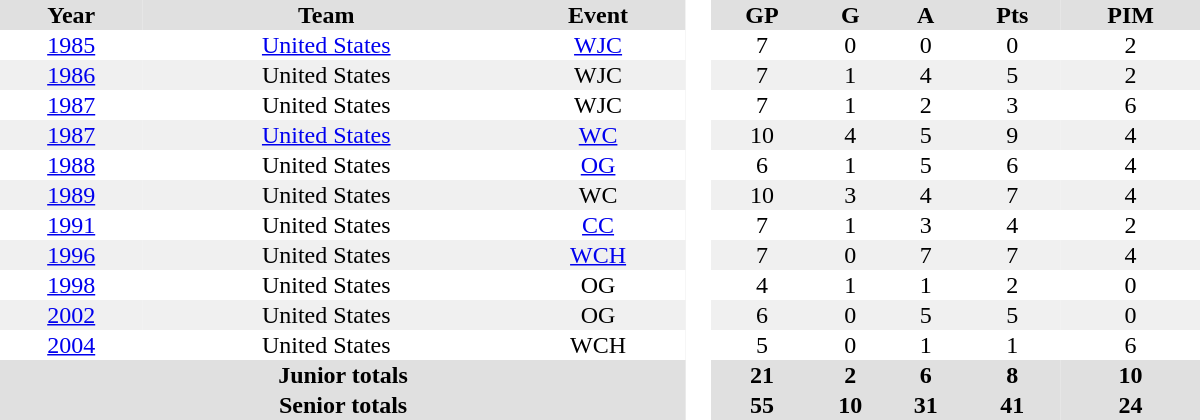<table border="0" cellpadding="1" cellspacing="0" style="text-align:center; width:50em">
<tr align="center" bgcolor="#e0e0e0">
<th>Year</th>
<th>Team</th>
<th>Event</th>
<th rowspan="99" align="center" bgcolor="#ffffff"> </th>
<th>GP</th>
<th>G</th>
<th>A</th>
<th>Pts</th>
<th>PIM</th>
</tr>
<tr>
<td><a href='#'>1985</a></td>
<td><a href='#'>United States</a></td>
<td><a href='#'>WJC</a></td>
<td>7</td>
<td>0</td>
<td>0</td>
<td>0</td>
<td>2</td>
</tr>
<tr bgcolor="#f0f0f0">
<td><a href='#'>1986</a></td>
<td>United States</td>
<td>WJC</td>
<td>7</td>
<td>1</td>
<td>4</td>
<td>5</td>
<td>2</td>
</tr>
<tr>
<td><a href='#'>1987</a></td>
<td>United States</td>
<td>WJC</td>
<td>7</td>
<td>1</td>
<td>2</td>
<td>3</td>
<td>6</td>
</tr>
<tr bgcolor="#f0f0f0">
<td><a href='#'>1987</a></td>
<td><a href='#'>United States</a></td>
<td><a href='#'>WC</a></td>
<td>10</td>
<td>4</td>
<td>5</td>
<td>9</td>
<td>4</td>
</tr>
<tr>
<td><a href='#'>1988</a></td>
<td>United States</td>
<td><a href='#'>OG</a></td>
<td>6</td>
<td>1</td>
<td>5</td>
<td>6</td>
<td>4</td>
</tr>
<tr bgcolor="#f0f0f0">
<td><a href='#'>1989</a></td>
<td>United States</td>
<td>WC</td>
<td>10</td>
<td>3</td>
<td>4</td>
<td>7</td>
<td>4</td>
</tr>
<tr>
<td><a href='#'>1991</a></td>
<td>United States</td>
<td><a href='#'>CC</a></td>
<td>7</td>
<td>1</td>
<td>3</td>
<td>4</td>
<td>2</td>
</tr>
<tr bgcolor="#f0f0f0">
<td><a href='#'>1996</a></td>
<td>United States</td>
<td><a href='#'>WCH</a></td>
<td>7</td>
<td>0</td>
<td>7</td>
<td>7</td>
<td>4</td>
</tr>
<tr>
<td><a href='#'>1998</a></td>
<td>United States</td>
<td>OG</td>
<td>4</td>
<td>1</td>
<td>1</td>
<td>2</td>
<td>0</td>
</tr>
<tr bgcolor="#f0f0f0">
<td><a href='#'>2002</a></td>
<td>United States</td>
<td>OG</td>
<td>6</td>
<td>0</td>
<td>5</td>
<td>5</td>
<td>0</td>
</tr>
<tr>
<td><a href='#'>2004</a></td>
<td>United States</td>
<td>WCH</td>
<td>5</td>
<td>0</td>
<td>1</td>
<td>1</td>
<td>6</td>
</tr>
<tr bgcolor="#e0e0e0">
<th colspan="3">Junior totals</th>
<th>21</th>
<th>2</th>
<th>6</th>
<th>8</th>
<th>10</th>
</tr>
<tr bgcolor="#e0e0e0">
<th colspan="3">Senior totals</th>
<th>55</th>
<th>10</th>
<th>31</th>
<th>41</th>
<th>24</th>
</tr>
</table>
